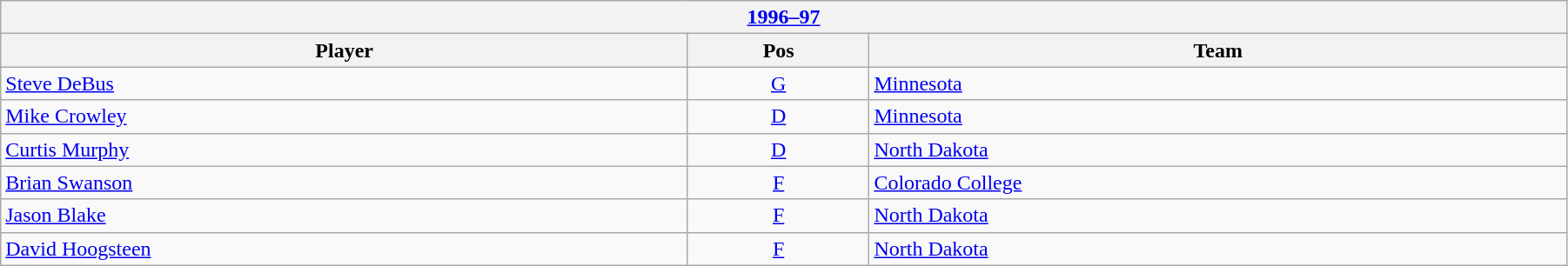<table class="wikitable" width=95%>
<tr>
<th colspan=3><a href='#'>1996–97</a></th>
</tr>
<tr>
<th>Player</th>
<th>Pos</th>
<th>Team</th>
</tr>
<tr>
<td><a href='#'>Steve DeBus</a></td>
<td align=center><a href='#'>G</a></td>
<td><a href='#'>Minnesota</a></td>
</tr>
<tr>
<td><a href='#'>Mike Crowley</a></td>
<td align=center><a href='#'>D</a></td>
<td><a href='#'>Minnesota</a></td>
</tr>
<tr>
<td><a href='#'>Curtis Murphy</a></td>
<td align=center><a href='#'>D</a></td>
<td><a href='#'>North Dakota</a></td>
</tr>
<tr>
<td><a href='#'>Brian Swanson</a></td>
<td align=center><a href='#'>F</a></td>
<td><a href='#'>Colorado College</a></td>
</tr>
<tr>
<td><a href='#'>Jason Blake</a></td>
<td align=center><a href='#'>F</a></td>
<td><a href='#'>North Dakota</a></td>
</tr>
<tr>
<td><a href='#'>David Hoogsteen</a></td>
<td align=center><a href='#'>F</a></td>
<td><a href='#'>North Dakota</a></td>
</tr>
</table>
